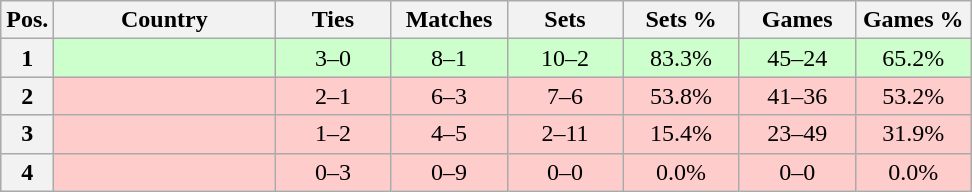<table class="wikitable nowrap" style=text-align:center>
<tr>
<th>Pos.</th>
<th width=140>Country</th>
<th width=70>Ties</th>
<th width=70>Matches</th>
<th width=70>Sets</th>
<th width=70>Sets %</th>
<th width=70>Games</th>
<th width=70>Games %</th>
</tr>
<tr style="background: #CCFFCC;">
<th>1</th>
<td align=left></td>
<td>3–0</td>
<td>8–1</td>
<td>10–2</td>
<td>83.3%</td>
<td>45–24</td>
<td>65.2%</td>
</tr>
<tr style="background: #FFCCCC;">
<th>2</th>
<td align=left></td>
<td>2–1</td>
<td>6–3</td>
<td>7–6</td>
<td>53.8%</td>
<td>41–36</td>
<td>53.2%</td>
</tr>
<tr style="background: #FFCCCC;">
<th>3</th>
<td align=left></td>
<td>1–2</td>
<td>4–5</td>
<td>2–11</td>
<td>15.4%</td>
<td>23–49</td>
<td>31.9%</td>
</tr>
<tr style="background: #FFCCCC;">
<th>4</th>
<td align=left></td>
<td>0–3</td>
<td>0–9</td>
<td>0–0</td>
<td>0.0%</td>
<td>0–0</td>
<td>0.0%</td>
</tr>
</table>
